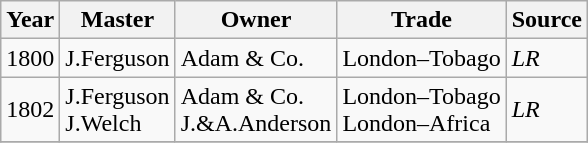<table class=" wikitable">
<tr>
<th>Year</th>
<th>Master</th>
<th>Owner</th>
<th>Trade</th>
<th>Source</th>
</tr>
<tr>
<td>1800</td>
<td>J.Ferguson</td>
<td>Adam & Co.</td>
<td>London–Tobago</td>
<td><em>LR</em></td>
</tr>
<tr>
<td>1802</td>
<td>J.Ferguson<br>J.Welch</td>
<td>Adam & Co.<br>J.&A.Anderson</td>
<td>London–Tobago<br>London–Africa</td>
<td><em>LR</em></td>
</tr>
<tr>
</tr>
</table>
